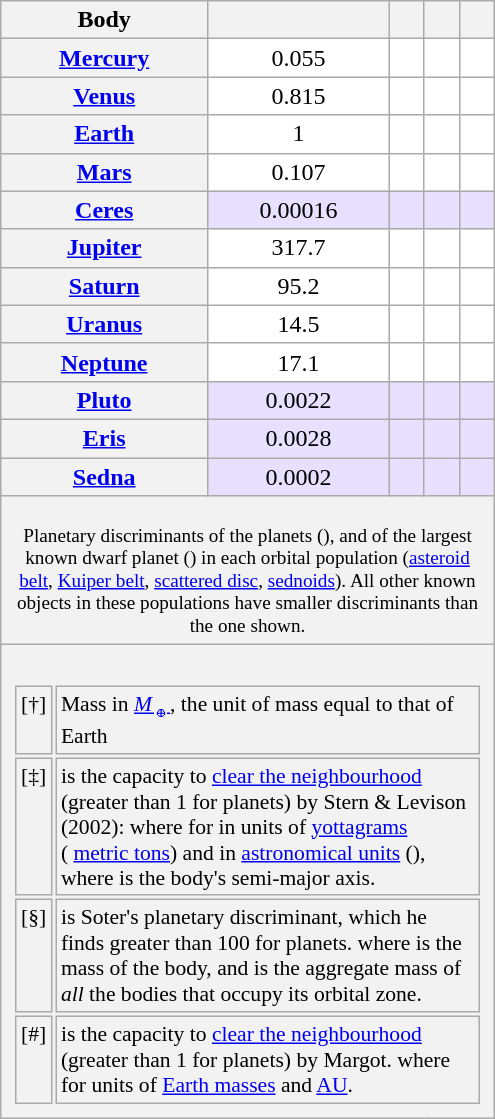<table class="wikitable sortable floatright" style="text-align:center; width: 330px;">
<tr>
<th scope=col>Body</th>
<th scope=col style="font-weight: normal;"></th>
<th scope=col style="font-weight: normal;"><strong></strong> </th>
<th scope=col style="font-weight: normal;"><strong></strong> </th>
<th scope=col style="font-weight: normal;"><strong></strong> </th>
</tr>
<tr style="background: #FFF;">
<th scope=row align=left><a href='#'>Mercury</a></th>
<td>0.055</td>
<td></td>
<td></td>
<td></td>
</tr>
<tr style="background: #FFF;">
<th scope=row align=left><a href='#'>Venus</a></th>
<td>0.815</td>
<td></td>
<td></td>
<td></td>
</tr>
<tr style="background: #FFF;">
<th scope=row align=left><a href='#'>Earth</a></th>
<td>1</td>
<td></td>
<td></td>
<td></td>
</tr>
<tr style="background: #FFF;">
<th scope=row align=left><a href='#'>Mars</a></th>
<td>0.107</td>
<td></td>
<td></td>
<td></td>
</tr>
<tr style="background: #E8E0FF;">
<th scope=row align=left><a href='#'>Ceres</a></th>
<td>0.00016</td>
<td></td>
<td></td>
<td></td>
</tr>
<tr style="background: #FFF;">
<th scope=row align=left><a href='#'>Jupiter</a></th>
<td>317.7</td>
<td></td>
<td></td>
<td></td>
</tr>
<tr style="background: #FFF;">
<th scope=row align=left><a href='#'>Saturn</a></th>
<td>95.2</td>
<td></td>
<td></td>
<td></td>
</tr>
<tr style="background: #FFF;">
<th scope=row align=left><a href='#'>Uranus</a></th>
<td>14.5</td>
<td></td>
<td></td>
<td></td>
</tr>
<tr style="background: #FFF;">
<th scope=row align=left><a href='#'>Neptune</a></th>
<td>17.1</td>
<td></td>
<td></td>
<td></td>
</tr>
<tr style="background: #E8E0FF;">
<th scope=row align=left><a href='#'>Pluto</a></th>
<td>0.0022</td>
<td></td>
<td></td>
<td><br></td>
</tr>
<tr style="background: #E8E0FF;">
<th scope=row align=left><a href='#'>Eris</a></th>
<td>0.0028</td>
<td></td>
<td></td>
<td></td>
</tr>
<tr style="background: #E8E0FF;">
<th scope=row align=left><a href='#'>Sedna</a></th>
<td>0.0002</td>
<td></td>
<td></td>
<td></td>
</tr>
<tr>
<th colspan=5 style="font-size: 0.8em; font-weight: normal; text-align: center; padding: 4px;"><br>Planetary discriminants of the planets (), and of the largest known dwarf planet () in each orbital population (<a href='#'>asteroid belt</a>, <a href='#'>Kuiper belt</a>, <a href='#'>scattered disc</a>, <a href='#'>sednoids</a>). All other known objects in these populations have smaller discriminants than the one shown.</th>
</tr>
<tr>
<th colspan=5><br><table style="font-size: 0.9em; font-weight: normal; text-align: left; padding: 4px">
<tr>
<td valign=top>[†]</td>
<td>Mass in <a href='#'><em>M</em><sub>🜨</sub></a>, the unit of mass equal to that of Earth </td>
</tr>
<tr>
<td valign=top>[‡]</td>
<td> is the capacity to <a href='#'>clear the neighbourhood</a> (greater than 1 for planets) by Stern & Levison (2002):  where  for  in units of <a href='#'>yottagrams</a> ( <a href='#'>metric tons</a>) and  in <a href='#'>astronomical units</a> (), where  is the body's semi-major axis.</td>
</tr>
<tr>
<td valign=top>[§]</td>
<td> is Soter's planetary discriminant, which he finds greater than 100 for planets.  where  is the mass of the body, and  is the aggregate mass of <em>all</em> the bodies that occupy its orbital zone.</td>
</tr>
<tr>
<td valign=top>[#]</td>
<td> is the capacity to <a href='#'>clear the neighbourhood</a> (greater than 1 for planets) by Margot.   where  for units of <a href='#'>Earth masses</a> and <a href='#'>AU</a>.</td>
</tr>
</table>
</th>
</tr>
</table>
